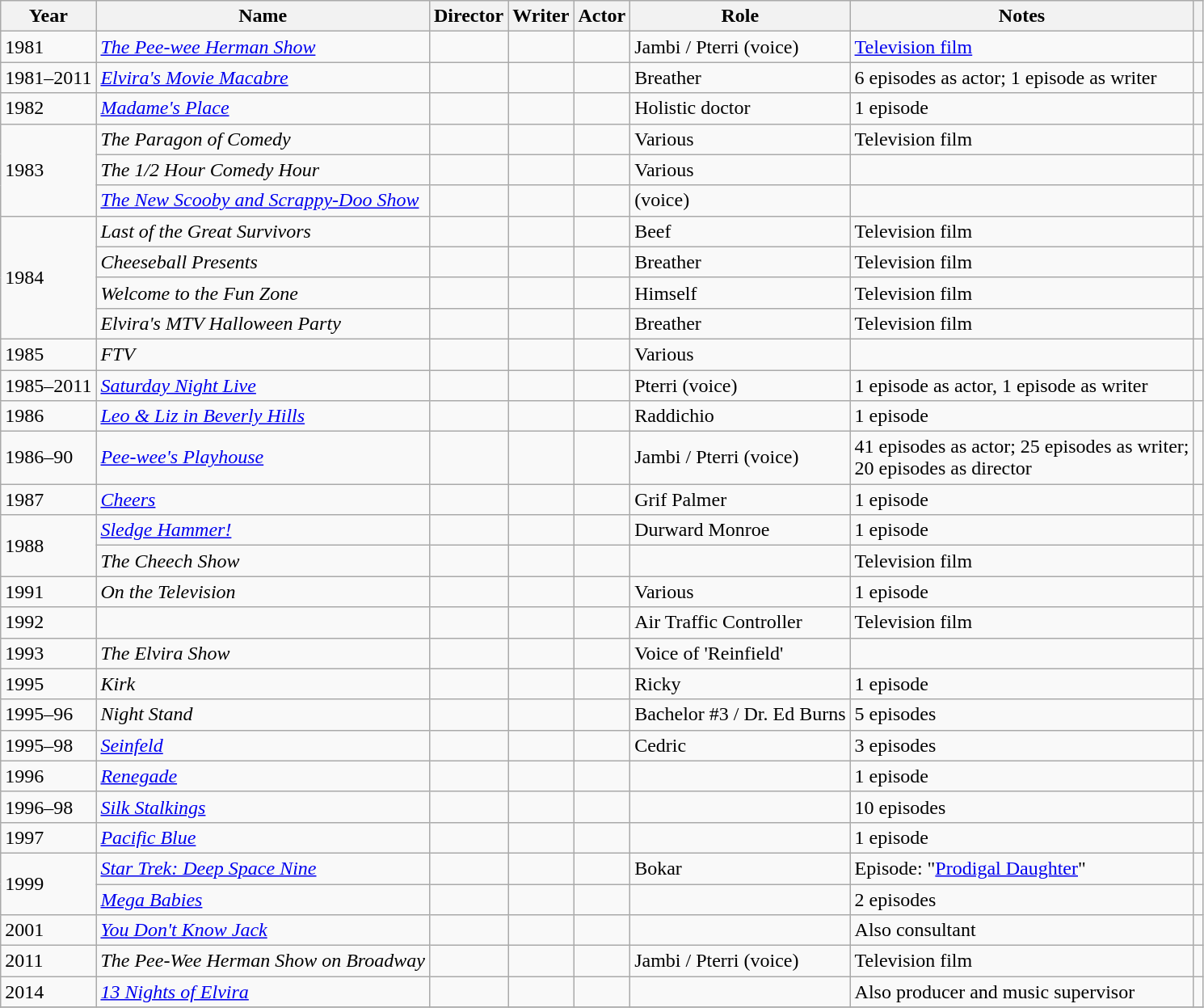<table class="wikitable sortable">
<tr>
<th>Year</th>
<th>Name</th>
<th>Director</th>
<th>Writer</th>
<th>Actor</th>
<th>Role</th>
<th class=unsortable>Notes</th>
<th class=unsortable></th>
</tr>
<tr>
<td>1981</td>
<td><em><a href='#'>The Pee-wee Herman Show</a></em></td>
<td></td>
<td></td>
<td></td>
<td>Jambi / Pterri (voice)</td>
<td><a href='#'>Television film</a></td>
<td></td>
</tr>
<tr>
<td>1981–2011</td>
<td><em><a href='#'>Elvira's Movie Macabre</a></em></td>
<td></td>
<td></td>
<td></td>
<td>Breather</td>
<td>6 episodes as actor; 1 episode as writer</td>
<td></td>
</tr>
<tr>
<td>1982</td>
<td><em><a href='#'>Madame's Place</a></em></td>
<td></td>
<td></td>
<td></td>
<td>Holistic doctor</td>
<td>1 episode</td>
<td></td>
</tr>
<tr>
<td rowspan="3">1983</td>
<td><em>The Paragon of Comedy</em></td>
<td></td>
<td></td>
<td></td>
<td>Various</td>
<td>Television film</td>
<td></td>
</tr>
<tr>
<td><em>The 1/2 Hour Comedy Hour</em></td>
<td></td>
<td></td>
<td></td>
<td>Various</td>
<td></td>
<td></td>
</tr>
<tr>
<td><em><a href='#'>The New Scooby and Scrappy-Doo Show</a></em></td>
<td></td>
<td></td>
<td></td>
<td>(voice)</td>
<td></td>
<td></td>
</tr>
<tr>
<td rowspan="4">1984</td>
<td><em>Last of the Great Survivors</em></td>
<td></td>
<td></td>
<td></td>
<td>Beef</td>
<td>Television film</td>
<td></td>
</tr>
<tr>
<td><em>Cheeseball Presents</em></td>
<td></td>
<td></td>
<td></td>
<td>Breather</td>
<td>Television film</td>
<td></td>
</tr>
<tr>
<td><em>Welcome to the Fun Zone</em></td>
<td></td>
<td></td>
<td></td>
<td>Himself</td>
<td>Television film</td>
<td></td>
</tr>
<tr>
<td><em>Elvira's MTV Halloween Party</em></td>
<td></td>
<td></td>
<td></td>
<td>Breather</td>
<td>Television film</td>
<td></td>
</tr>
<tr>
<td>1985</td>
<td><em>FTV</em></td>
<td></td>
<td></td>
<td></td>
<td>Various</td>
<td></td>
<td></td>
</tr>
<tr>
<td>1985–2011</td>
<td><em><a href='#'>Saturday Night Live</a></em></td>
<td></td>
<td></td>
<td></td>
<td>Pterri (voice)</td>
<td>1 episode as actor, 1 episode as writer</td>
<td></td>
</tr>
<tr>
<td>1986</td>
<td><em><a href='#'>Leo & Liz in Beverly Hills</a></em></td>
<td></td>
<td></td>
<td></td>
<td>Raddichio</td>
<td>1 episode</td>
<td></td>
</tr>
<tr>
<td>1986–90</td>
<td><em><a href='#'>Pee-wee's Playhouse</a></em></td>
<td></td>
<td></td>
<td></td>
<td>Jambi / Pterri (voice)</td>
<td>41 episodes as actor; 25 episodes as writer;<br>20 episodes as director</td>
<td></td>
</tr>
<tr>
<td>1987</td>
<td><em><a href='#'>Cheers</a></em></td>
<td></td>
<td></td>
<td></td>
<td>Grif Palmer</td>
<td>1 episode</td>
<td></td>
</tr>
<tr>
<td rowspan="2">1988</td>
<td><em><a href='#'>Sledge Hammer!</a></em></td>
<td></td>
<td></td>
<td></td>
<td>Durward Monroe</td>
<td>1 episode</td>
<td></td>
</tr>
<tr>
<td><em>The Cheech Show</em></td>
<td></td>
<td></td>
<td></td>
<td></td>
<td>Television film</td>
<td></td>
</tr>
<tr>
<td>1991</td>
<td><em>On the Television</em></td>
<td></td>
<td></td>
<td></td>
<td>Various</td>
<td>1 episode</td>
<td></td>
</tr>
<tr>
<td>1992</td>
<td><em></em></td>
<td></td>
<td></td>
<td></td>
<td>Air Traffic Controller</td>
<td>Television film</td>
<td></td>
</tr>
<tr>
<td>1993</td>
<td><em>The Elvira Show</em></td>
<td></td>
<td></td>
<td></td>
<td>Voice of 'Reinfield'</td>
<td></td>
<td></td>
</tr>
<tr>
<td>1995</td>
<td><em>Kirk</em></td>
<td></td>
<td></td>
<td></td>
<td>Ricky</td>
<td>1 episode</td>
<td></td>
</tr>
<tr>
<td>1995–96</td>
<td><em>Night Stand</em></td>
<td></td>
<td></td>
<td></td>
<td>Bachelor #3 / Dr. Ed Burns</td>
<td>5 episodes</td>
<td></td>
</tr>
<tr>
<td>1995–98</td>
<td><em><a href='#'>Seinfeld</a></em></td>
<td></td>
<td></td>
<td></td>
<td>Cedric</td>
<td>3 episodes</td>
<td></td>
</tr>
<tr>
<td>1996</td>
<td><em><a href='#'>Renegade</a></em></td>
<td></td>
<td></td>
<td></td>
<td></td>
<td>1 episode</td>
<td></td>
</tr>
<tr>
<td>1996–98</td>
<td><em><a href='#'>Silk Stalkings</a></em></td>
<td></td>
<td></td>
<td></td>
<td></td>
<td>10 episodes</td>
<td></td>
</tr>
<tr>
<td>1997</td>
<td><em><a href='#'>Pacific Blue</a></em></td>
<td></td>
<td></td>
<td></td>
<td></td>
<td>1 episode</td>
<td></td>
</tr>
<tr>
<td rowspan="2">1999</td>
<td><em><a href='#'>Star Trek: Deep Space Nine</a></em></td>
<td></td>
<td></td>
<td></td>
<td>Bokar</td>
<td>Episode: "<a href='#'>Prodigal Daughter</a>"</td>
<td></td>
</tr>
<tr>
<td><em><a href='#'>Mega Babies</a></em></td>
<td></td>
<td></td>
<td></td>
<td></td>
<td>2 episodes</td>
<td></td>
</tr>
<tr>
<td>2001</td>
<td><em><a href='#'>You Don't Know Jack</a></em></td>
<td></td>
<td></td>
<td></td>
<td></td>
<td>Also consultant</td>
<td></td>
</tr>
<tr>
<td>2011</td>
<td><em>The Pee-Wee Herman Show on Broadway</em></td>
<td></td>
<td></td>
<td></td>
<td>Jambi / Pterri (voice)</td>
<td>Television film</td>
<td></td>
</tr>
<tr>
<td>2014</td>
<td><em><a href='#'>13 Nights of Elvira</a></em></td>
<td></td>
<td></td>
<td></td>
<td></td>
<td>Also producer and music supervisor</td>
<td></td>
</tr>
<tr>
</tr>
</table>
